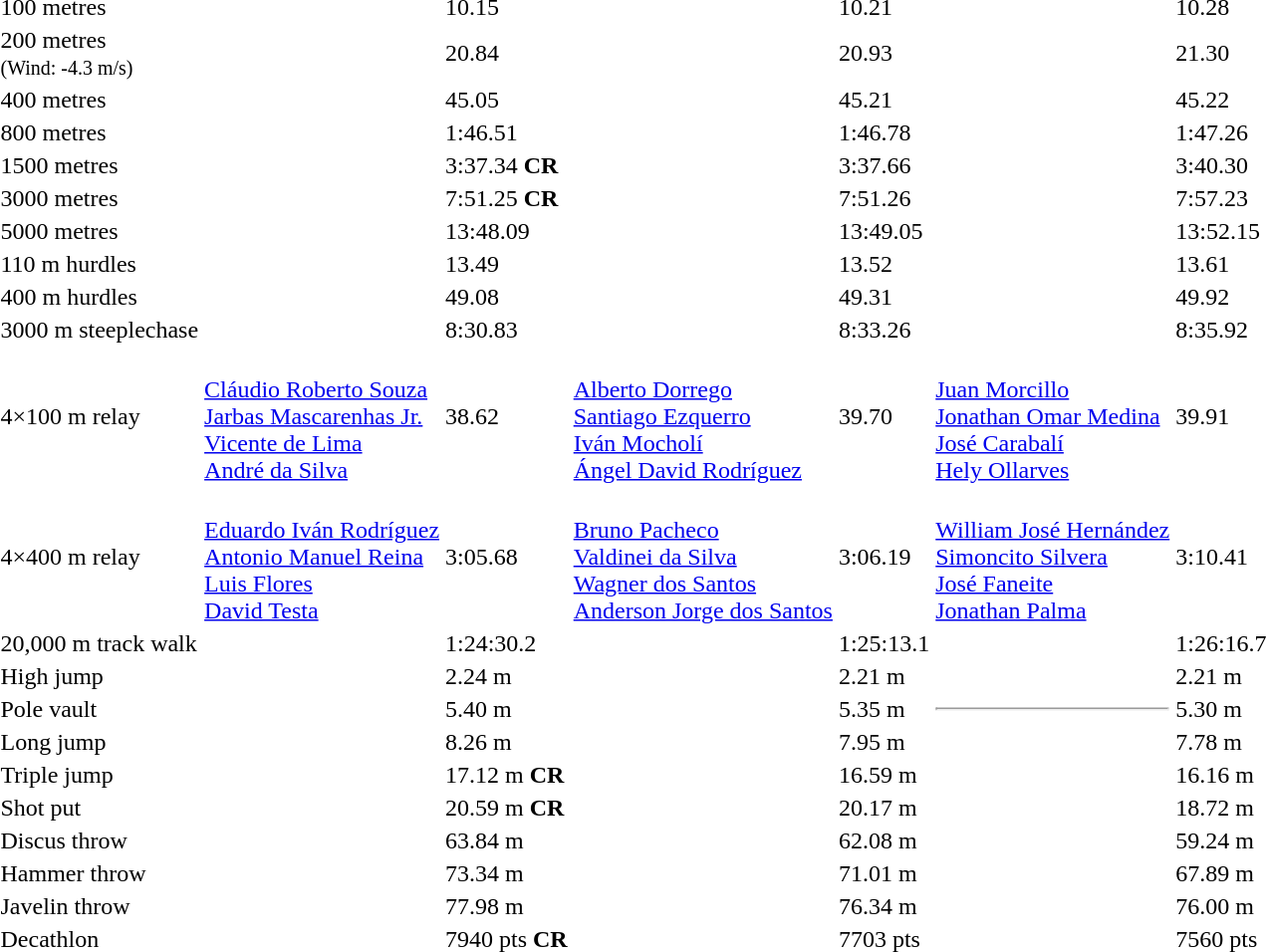<table>
<tr>
<td>100 metres</td>
<td></td>
<td>10.15</td>
<td></td>
<td>10.21</td>
<td></td>
<td>10.28</td>
</tr>
<tr>
<td>200 metres<br><small>(Wind: -4.3 m/s)</small></td>
<td></td>
<td>20.84</td>
<td></td>
<td>20.93</td>
<td></td>
<td>21.30</td>
</tr>
<tr>
<td>400 metres</td>
<td></td>
<td>45.05</td>
<td></td>
<td>45.21</td>
<td></td>
<td>45.22</td>
</tr>
<tr>
<td>800 metres</td>
<td></td>
<td>1:46.51</td>
<td></td>
<td>1:46.78</td>
<td></td>
<td>1:47.26</td>
</tr>
<tr>
<td>1500 metres</td>
<td></td>
<td>3:37.34 <strong>CR</strong></td>
<td></td>
<td>3:37.66</td>
<td></td>
<td>3:40.30</td>
</tr>
<tr>
<td>3000 metres</td>
<td></td>
<td>7:51.25 <strong>CR</strong></td>
<td></td>
<td>7:51.26</td>
<td></td>
<td>7:57.23</td>
</tr>
<tr>
<td>5000 metres</td>
<td></td>
<td>13:48.09</td>
<td></td>
<td>13:49.05</td>
<td></td>
<td>13:52.15</td>
</tr>
<tr>
<td>110 m hurdles</td>
<td></td>
<td>13.49</td>
<td></td>
<td>13.52</td>
<td></td>
<td>13.61</td>
</tr>
<tr>
<td>400 m hurdles</td>
<td></td>
<td>49.08</td>
<td></td>
<td>49.31</td>
<td></td>
<td>49.92</td>
</tr>
<tr>
<td>3000 m steeplechase</td>
<td></td>
<td>8:30.83</td>
<td></td>
<td>8:33.26</td>
<td></td>
<td>8:35.92</td>
</tr>
<tr>
<td>4×100 m relay</td>
<td><br><a href='#'>Cláudio Roberto Souza</a><br><a href='#'>Jarbas Mascarenhas Jr.</a><br><a href='#'>Vicente de Lima</a><br><a href='#'>André da Silva</a></td>
<td>38.62</td>
<td><br><a href='#'>Alberto Dorrego</a><br><a href='#'>Santiago Ezquerro</a><br><a href='#'>Iván Mocholí</a><br><a href='#'>Ángel David Rodríguez</a></td>
<td>39.70</td>
<td><br><a href='#'>Juan Morcillo</a><br><a href='#'>Jonathan Omar Medina</a><br><a href='#'>José Carabalí</a><br><a href='#'>Hely Ollarves</a></td>
<td>39.91</td>
</tr>
<tr>
<td>4×400 m relay</td>
<td><br><a href='#'>Eduardo Iván Rodríguez</a><br><a href='#'>Antonio Manuel Reina</a><br><a href='#'>Luis Flores</a><br><a href='#'>David Testa</a></td>
<td>3:05.68</td>
<td><br><a href='#'>Bruno Pacheco</a><br><a href='#'>Valdinei da Silva</a><br><a href='#'>Wagner dos Santos</a><br><a href='#'>Anderson Jorge dos Santos</a></td>
<td>3:06.19</td>
<td><br><a href='#'>William José Hernández</a><br><a href='#'>Simoncito Silvera</a><br><a href='#'>José Faneite</a><br><a href='#'>Jonathan Palma</a></td>
<td>3:10.41</td>
</tr>
<tr>
<td>20,000 m track walk</td>
<td></td>
<td>1:24:30.2</td>
<td></td>
<td>1:25:13.1</td>
<td></td>
<td>1:26:16.7</td>
</tr>
<tr>
<td>High jump</td>
<td></td>
<td>2.24 m</td>
<td></td>
<td>2.21 m</td>
<td></td>
<td>2.21 m</td>
</tr>
<tr>
<td>Pole vault</td>
<td></td>
<td>5.40 m</td>
<td></td>
<td>5.35 m</td>
<td><hr></td>
<td>5.30 m</td>
</tr>
<tr>
<td>Long jump</td>
<td></td>
<td>8.26 m</td>
<td></td>
<td>7.95 m</td>
<td></td>
<td>7.78 m</td>
</tr>
<tr>
<td>Triple jump</td>
<td></td>
<td>17.12 m <strong>CR</strong></td>
<td></td>
<td>16.59 m</td>
<td></td>
<td>16.16 m</td>
</tr>
<tr>
<td>Shot put</td>
<td></td>
<td>20.59 m <strong>CR</strong></td>
<td></td>
<td>20.17 m</td>
<td></td>
<td>18.72 m</td>
</tr>
<tr>
<td>Discus throw</td>
<td></td>
<td>63.84 m</td>
<td></td>
<td>62.08 m</td>
<td></td>
<td>59.24 m</td>
</tr>
<tr>
<td>Hammer throw</td>
<td></td>
<td>73.34 m</td>
<td></td>
<td>71.01 m</td>
<td></td>
<td>67.89 m</td>
</tr>
<tr>
<td>Javelin throw</td>
<td></td>
<td>77.98 m</td>
<td></td>
<td>76.34 m</td>
<td></td>
<td>76.00 m</td>
</tr>
<tr>
<td>Decathlon</td>
<td></td>
<td>7940 pts <strong>CR</strong></td>
<td></td>
<td>7703 pts</td>
<td></td>
<td>7560 pts</td>
</tr>
</table>
